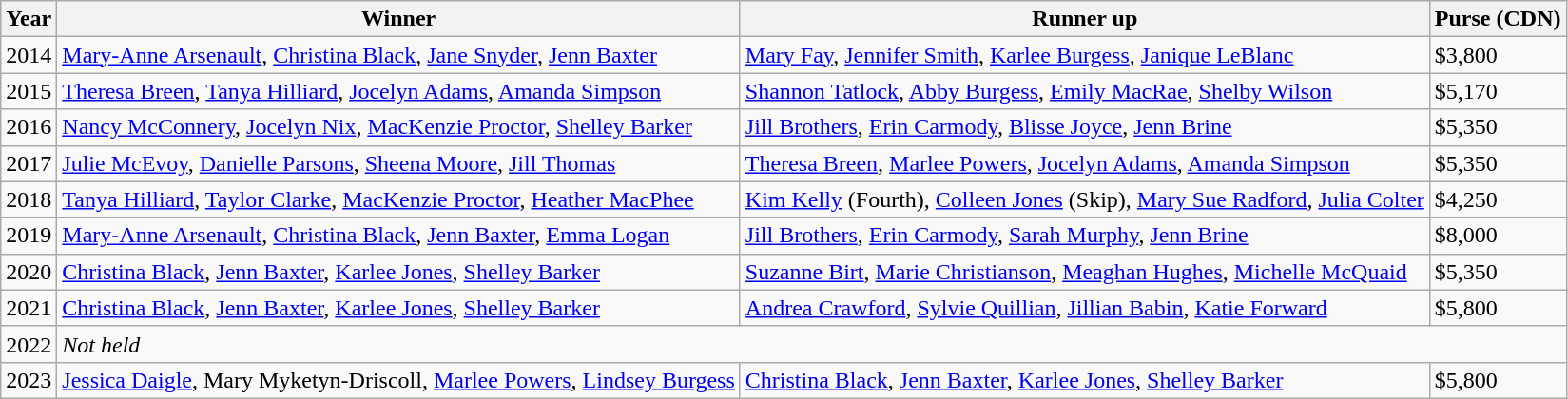<table class="wikitable">
<tr>
<th scope="col">Year</th>
<th scope="col">Winner</th>
<th scope="col">Runner up</th>
<th scope="col">Purse (CDN)</th>
</tr>
<tr>
<td>2014</td>
<td> <a href='#'>Mary-Anne Arsenault</a>, <a href='#'>Christina Black</a>, <a href='#'>Jane Snyder</a>, <a href='#'>Jenn Baxter</a></td>
<td> <a href='#'>Mary Fay</a>, <a href='#'>Jennifer Smith</a>, <a href='#'>Karlee Burgess</a>, <a href='#'>Janique LeBlanc</a></td>
<td>$3,800</td>
</tr>
<tr>
<td>2015</td>
<td> <a href='#'>Theresa Breen</a>, <a href='#'>Tanya Hilliard</a>, <a href='#'>Jocelyn Adams</a>, <a href='#'>Amanda Simpson</a></td>
<td> <a href='#'>Shannon Tatlock</a>, <a href='#'>Abby Burgess</a>, <a href='#'>Emily MacRae</a>, <a href='#'>Shelby Wilson</a></td>
<td>$5,170</td>
</tr>
<tr>
<td>2016</td>
<td> <a href='#'>Nancy McConnery</a>, <a href='#'>Jocelyn Nix</a>, <a href='#'>MacKenzie Proctor</a>, <a href='#'>Shelley Barker</a></td>
<td> <a href='#'>Jill Brothers</a>, <a href='#'>Erin Carmody</a>, <a href='#'>Blisse Joyce</a>, <a href='#'>Jenn Brine</a></td>
<td>$5,350</td>
</tr>
<tr>
<td>2017</td>
<td> <a href='#'>Julie McEvoy</a>, <a href='#'>Danielle Parsons</a>, <a href='#'>Sheena Moore</a>, <a href='#'>Jill Thomas</a></td>
<td> <a href='#'>Theresa Breen</a>, <a href='#'>Marlee Powers</a>, <a href='#'>Jocelyn Adams</a>, <a href='#'>Amanda Simpson</a></td>
<td>$5,350</td>
</tr>
<tr>
<td>2018</td>
<td> <a href='#'>Tanya Hilliard</a>, <a href='#'>Taylor Clarke</a>, <a href='#'>MacKenzie Proctor</a>, <a href='#'>Heather MacPhee</a></td>
<td> <a href='#'>Kim Kelly</a> (Fourth), <a href='#'>Colleen Jones</a> (Skip), <a href='#'>Mary Sue Radford</a>, <a href='#'>Julia Colter</a></td>
<td>$4,250</td>
</tr>
<tr>
<td>2019</td>
<td> <a href='#'>Mary-Anne Arsenault</a>, <a href='#'>Christina Black</a>, <a href='#'>Jenn Baxter</a>, <a href='#'>Emma Logan</a></td>
<td> <a href='#'>Jill Brothers</a>, <a href='#'>Erin Carmody</a>, <a href='#'>Sarah Murphy</a>, <a href='#'>Jenn Brine</a></td>
<td>$8,000</td>
</tr>
<tr>
<td>2020</td>
<td> <a href='#'>Christina Black</a>, <a href='#'>Jenn Baxter</a>, <a href='#'>Karlee Jones</a>, <a href='#'>Shelley Barker</a></td>
<td> <a href='#'>Suzanne Birt</a>, <a href='#'>Marie Christianson</a>, <a href='#'>Meaghan Hughes</a>, <a href='#'>Michelle McQuaid</a></td>
<td>$5,350</td>
</tr>
<tr>
<td>2021</td>
<td> <a href='#'>Christina Black</a>, <a href='#'>Jenn Baxter</a>, <a href='#'>Karlee Jones</a>, <a href='#'>Shelley Barker</a></td>
<td> <a href='#'>Andrea Crawford</a>, <a href='#'>Sylvie Quillian</a>, <a href='#'>Jillian Babin</a>, <a href='#'>Katie Forward</a></td>
<td>$5,800</td>
</tr>
<tr>
<td>2022</td>
<td colspan="3"><em>Not held</em></td>
</tr>
<tr>
<td>2023</td>
<td> <a href='#'>Jessica Daigle</a>, Mary Myketyn-Driscoll, <a href='#'>Marlee Powers</a>, <a href='#'>Lindsey Burgess</a></td>
<td> <a href='#'>Christina Black</a>, <a href='#'>Jenn Baxter</a>, <a href='#'>Karlee Jones</a>, <a href='#'>Shelley Barker</a></td>
<td>$5,800</td>
</tr>
</table>
